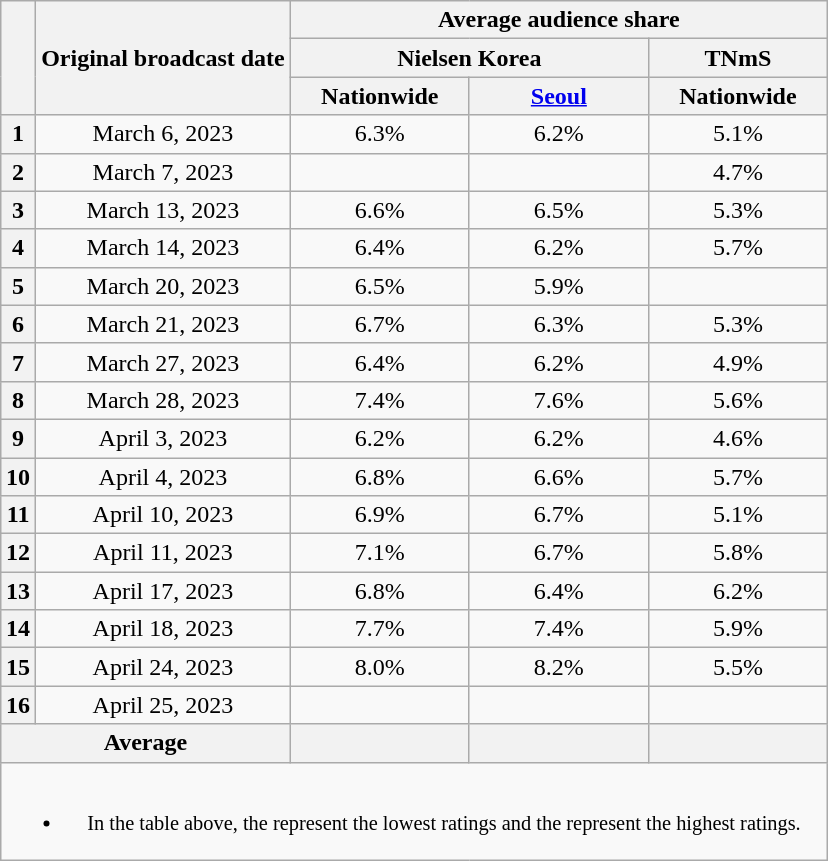<table class="wikitable" style="text-align:center; max-width:600px; margin-left:auto; margin-right:auto">
<tr>
<th scope="col" rowspan="3"></th>
<th scope="col" rowspan="3">Original broadcast date</th>
<th scope="col" colspan="3">Average audience share</th>
</tr>
<tr>
<th scope="col" colspan="2">Nielsen Korea</th>
<th scope="col" colspan="1">TNmS</th>
</tr>
<tr>
<th scope="col" style="width:7em">Nationwide</th>
<th scope="col" style="width:7em"><a href='#'>Seoul</a></th>
<th scope="col" style="width:7em">Nationwide</th>
</tr>
<tr>
<th scope="col">1</th>
<td>March 6, 2023</td>
<td>6.3% </td>
<td>6.2% </td>
<td>5.1% </td>
</tr>
<tr>
<th scope="col">2</th>
<td>March 7, 2023</td>
<td><strong></strong> </td>
<td><strong></strong> </td>
<td>4.7% </td>
</tr>
<tr>
<th scope="col">3</th>
<td>March 13, 2023</td>
<td>6.6% </td>
<td>6.5% </td>
<td>5.3% </td>
</tr>
<tr>
<th scope="col">4</th>
<td>March 14, 2023</td>
<td>6.4% </td>
<td>6.2% </td>
<td>5.7% </td>
</tr>
<tr>
<th scope="col">5</th>
<td>March 20, 2023</td>
<td>6.5% </td>
<td>5.9% </td>
<td><strong></strong> </td>
</tr>
<tr>
<th scope="col">6</th>
<td>March 21, 2023</td>
<td>6.7% </td>
<td>6.3% </td>
<td>5.3% </td>
</tr>
<tr>
<th scope="col">7</th>
<td>March 27, 2023</td>
<td>6.4% </td>
<td>6.2% </td>
<td>4.9% </td>
</tr>
<tr>
<th scope="col">8</th>
<td>March 28, 2023</td>
<td>7.4% </td>
<td>7.6% </td>
<td>5.6% </td>
</tr>
<tr>
<th scope="col">9</th>
<td>April 3, 2023</td>
<td>6.2% </td>
<td>6.2% </td>
<td>4.6% </td>
</tr>
<tr>
<th scope="col">10</th>
<td>April 4, 2023</td>
<td>6.8% </td>
<td>6.6% </td>
<td>5.7% </td>
</tr>
<tr>
<th scope="col">11</th>
<td>April 10, 2023</td>
<td>6.9% </td>
<td>6.7% </td>
<td>5.1% </td>
</tr>
<tr>
<th scope="col">12</th>
<td>April 11, 2023</td>
<td>7.1% </td>
<td>6.7% </td>
<td>5.8% </td>
</tr>
<tr>
<th scope="col">13</th>
<td>April 17, 2023</td>
<td>6.8% </td>
<td>6.4% </td>
<td>6.2% </td>
</tr>
<tr>
<th scope="col">14</th>
<td>April 18, 2023</td>
<td>7.7% </td>
<td>7.4% </td>
<td>5.9% </td>
</tr>
<tr>
<th scope="col">15</th>
<td>April 24, 2023</td>
<td>8.0% </td>
<td>8.2% </td>
<td>5.5% </td>
</tr>
<tr>
<th scope="col">16</th>
<td>April 25, 2023</td>
<td><strong></strong> </td>
<td><strong></strong> </td>
<td><strong></strong> </td>
</tr>
<tr>
<th scope="col" colspan="2">Average</th>
<th scope="col"></th>
<th scope="col"></th>
<th scope="col"></th>
</tr>
<tr>
<td colspan="5" style="font-size:85%"><br><ul><li>In the table above, the <strong></strong> represent the lowest ratings and the <strong></strong> represent the highest ratings.</li></ul></td>
</tr>
</table>
